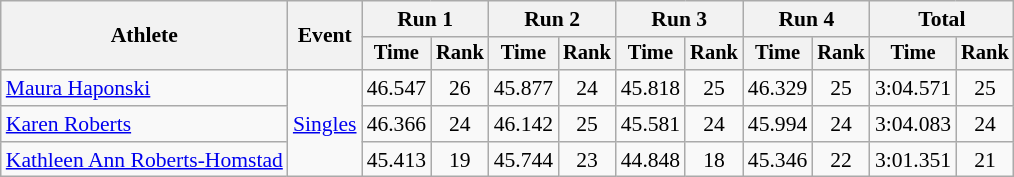<table class=wikitable style=font-size:90%;text-align:center>
<tr>
<th rowspan=2>Athlete</th>
<th rowspan=2>Event</th>
<th colspan=2>Run 1</th>
<th colspan=2>Run 2</th>
<th colspan=2>Run 3</th>
<th colspan=2>Run 4</th>
<th colspan=2>Total</th>
</tr>
<tr style=font-size:95%>
<th>Time</th>
<th>Rank</th>
<th>Time</th>
<th>Rank</th>
<th>Time</th>
<th>Rank</th>
<th>Time</th>
<th>Rank</th>
<th>Time</th>
<th>Rank</th>
</tr>
<tr>
<td align=left><a href='#'>Maura Haponski</a></td>
<td align=left rowspan=3><a href='#'>Singles</a></td>
<td>46.547</td>
<td>26</td>
<td>45.877</td>
<td>24</td>
<td>45.818</td>
<td>25</td>
<td>46.329</td>
<td>25</td>
<td>3:04.571</td>
<td>25</td>
</tr>
<tr>
<td align=left><a href='#'>Karen Roberts</a></td>
<td>46.366</td>
<td>24</td>
<td>46.142</td>
<td>25</td>
<td>45.581</td>
<td>24</td>
<td>45.994</td>
<td>24</td>
<td>3:04.083</td>
<td>24</td>
</tr>
<tr>
<td align=left><a href='#'>Kathleen Ann Roberts-Homstad</a></td>
<td>45.413</td>
<td>19</td>
<td>45.744</td>
<td>23</td>
<td>44.848</td>
<td>18</td>
<td>45.346</td>
<td>22</td>
<td>3:01.351</td>
<td>21</td>
</tr>
</table>
